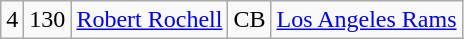<table class="wikitable" style="text-align:center">
<tr>
<td>4</td>
<td>130</td>
<td><a href='#'>Robert Rochell</a></td>
<td>CB</td>
<td><a href='#'>Los Angeles Rams</a></td>
</tr>
</table>
